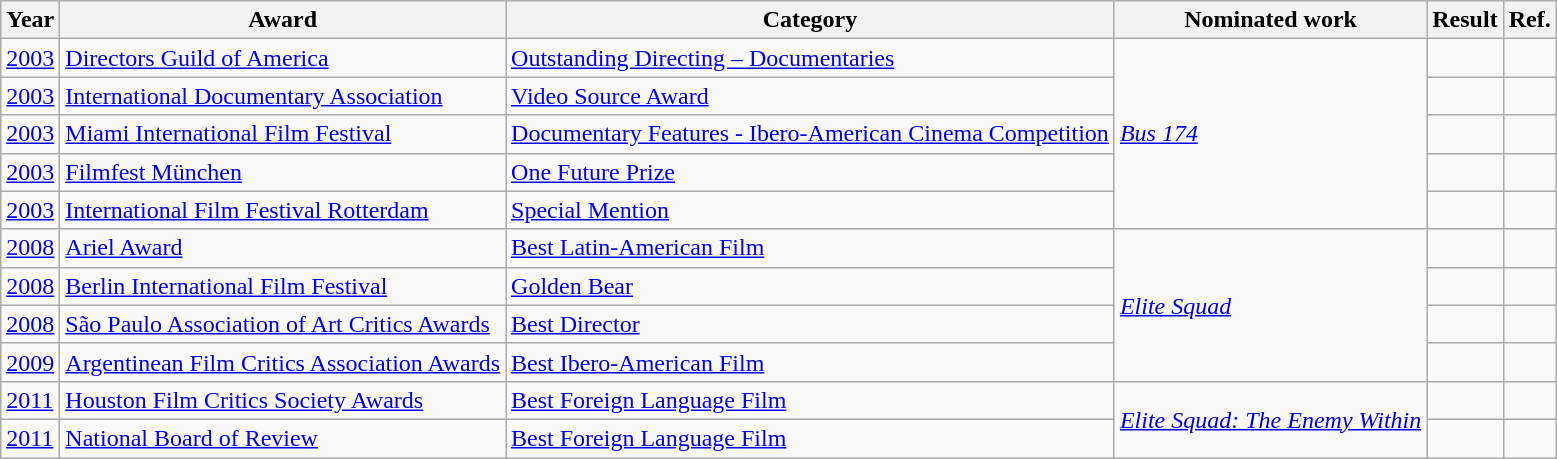<table class="wikitable sortable">
<tr>
<th>Year</th>
<th>Award</th>
<th>Category</th>
<th>Nominated work</th>
<th>Result</th>
<th>Ref.</th>
</tr>
<tr>
<td><a href='#'>2003</a></td>
<td><a href='#'>Directors Guild of America</a></td>
<td><a href='#'>Outstanding Directing – Documentaries</a></td>
<td rowspan=5><em><a href='#'>Bus 174</a></em></td>
<td></td>
<td></td>
</tr>
<tr>
<td><a href='#'>2003</a></td>
<td><a href='#'>International Documentary Association</a></td>
<td><a href='#'>Video Source Award</a></td>
<td></td>
<td></td>
</tr>
<tr>
<td><a href='#'>2003</a></td>
<td><a href='#'>Miami International Film Festival</a></td>
<td><a href='#'>Documentary Features - Ibero-American Cinema Competition</a></td>
<td></td>
<td></td>
</tr>
<tr>
<td><a href='#'>2003</a></td>
<td><a href='#'>Filmfest München</a></td>
<td><a href='#'>One Future Prize</a></td>
<td></td>
<td></td>
</tr>
<tr>
<td><a href='#'>2003</a></td>
<td><a href='#'>International Film Festival Rotterdam</a></td>
<td><a href='#'>Special Mention</a></td>
<td></td>
<td></td>
</tr>
<tr>
<td><a href='#'>2008</a></td>
<td><a href='#'>Ariel Award</a></td>
<td><a href='#'>Best Latin-American Film</a></td>
<td rowspan=4><em><a href='#'>Elite Squad</a></em></td>
<td></td>
<td></td>
</tr>
<tr>
<td><a href='#'>2008</a></td>
<td><a href='#'>Berlin International Film Festival</a></td>
<td><a href='#'>Golden Bear</a></td>
<td></td>
<td></td>
</tr>
<tr>
<td><a href='#'>2008</a></td>
<td><a href='#'>São Paulo Association of Art Critics Awards</a></td>
<td><a href='#'>Best Director</a></td>
<td></td>
<td></td>
</tr>
<tr>
<td><a href='#'>2009</a></td>
<td><a href='#'>Argentinean Film Critics Association Awards</a></td>
<td><a href='#'>Best Ibero-American Film</a></td>
<td></td>
<td></td>
</tr>
<tr>
<td><a href='#'>2011</a></td>
<td><a href='#'>Houston Film Critics Society Awards</a></td>
<td><a href='#'>Best Foreign Language Film</a></td>
<td rowspan=2><em><a href='#'>Elite Squad: The Enemy Within</a></em></td>
<td></td>
<td></td>
</tr>
<tr>
<td><a href='#'>2011</a></td>
<td><a href='#'>National Board of Review</a></td>
<td><a href='#'>Best Foreign Language Film</a></td>
<td></td>
<td></td>
</tr>
</table>
